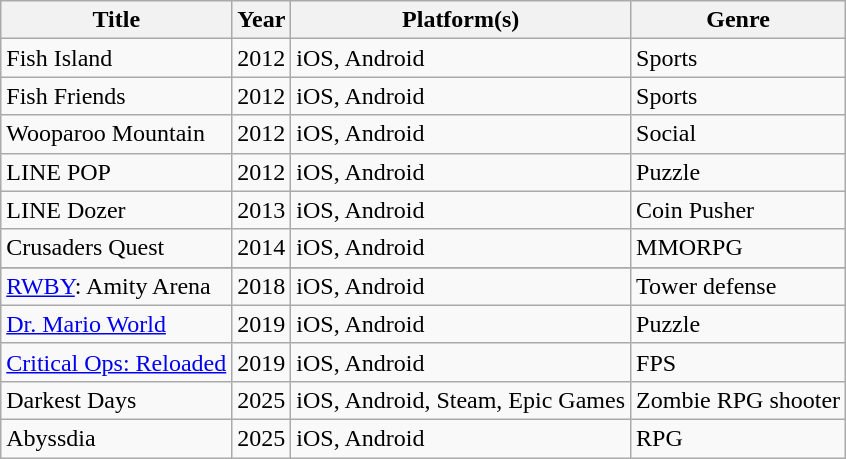<table class="wikitable">
<tr>
<th>Title</th>
<th>Year</th>
<th>Platform(s)</th>
<th>Genre</th>
</tr>
<tr>
<td>Fish Island</td>
<td>2012</td>
<td>iOS, Android</td>
<td>Sports</td>
</tr>
<tr>
<td>Fish Friends</td>
<td>2012</td>
<td>iOS, Android</td>
<td>Sports</td>
</tr>
<tr>
<td>Wooparoo Mountain</td>
<td>2012</td>
<td>iOS, Android</td>
<td>Social</td>
</tr>
<tr>
<td>LINE POP</td>
<td>2012</td>
<td>iOS, Android</td>
<td>Puzzle</td>
</tr>
<tr>
<td>LINE Dozer</td>
<td>2013</td>
<td>iOS, Android</td>
<td>Coin Pusher</td>
</tr>
<tr>
<td>Crusaders Quest</td>
<td>2014</td>
<td>iOS, Android</td>
<td>MMORPG</td>
</tr>
<tr>
</tr>
<tr>
<td><a href='#'>RWBY</a>: Amity Arena</td>
<td>2018</td>
<td>iOS, Android</td>
<td>Tower defense</td>
</tr>
<tr>
<td><a href='#'>Dr. Mario World</a></td>
<td>2019</td>
<td>iOS, Android</td>
<td>Puzzle</td>
</tr>
<tr>
<td><a href='#'>Critical Ops: Reloaded</a></td>
<td>2019</td>
<td>iOS, Android</td>
<td>FPS</td>
</tr>
<tr>
<td>Darkest Days</td>
<td>2025</td>
<td>iOS, Android, Steam, Epic Games</td>
<td>Zombie RPG shooter</td>
</tr>
<tr>
<td>Abyssdia</td>
<td>2025</td>
<td>iOS, Android</td>
<td>RPG</td>
</tr>
</table>
